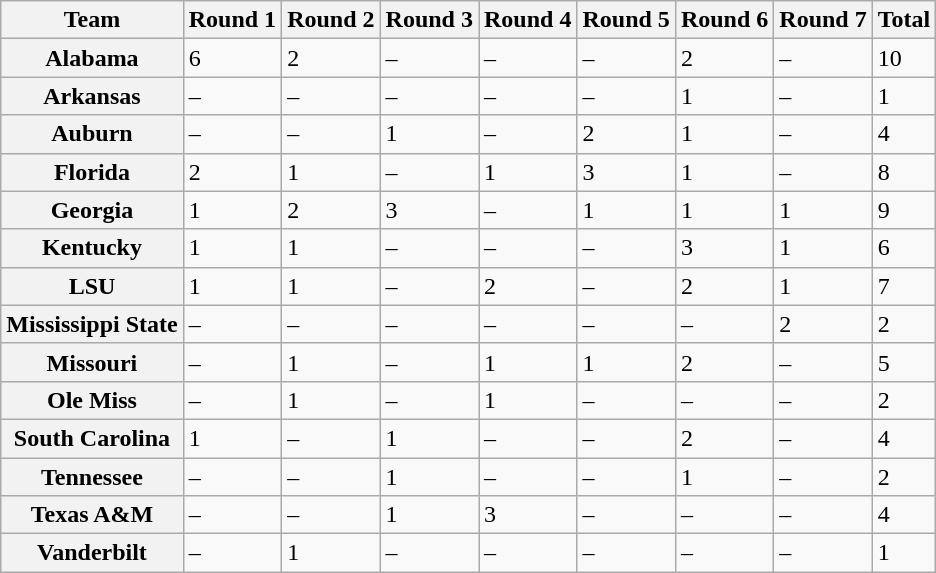<table class="wikitable sortable">
<tr>
<th>Team</th>
<th>Round 1</th>
<th>Round 2</th>
<th>Round 3</th>
<th>Round 4</th>
<th>Round 5</th>
<th>Round 6</th>
<th>Round 7</th>
<th>Total</th>
</tr>
<tr>
<th style=>Alabama</th>
<td>6</td>
<td>2</td>
<td>–</td>
<td>–</td>
<td>–</td>
<td>2</td>
<td>–</td>
<td>10</td>
</tr>
<tr>
<th style=>Arkansas</th>
<td>–</td>
<td>–</td>
<td>–</td>
<td>–</td>
<td>–</td>
<td>1</td>
<td>–</td>
<td>1</td>
</tr>
<tr>
<th style=>Auburn</th>
<td>–</td>
<td>–</td>
<td>1</td>
<td>–</td>
<td>2</td>
<td>1</td>
<td>–</td>
<td>4</td>
</tr>
<tr>
<th style=>Florida</th>
<td>2</td>
<td>1</td>
<td>–</td>
<td>1</td>
<td>3</td>
<td>1</td>
<td>–</td>
<td>8</td>
</tr>
<tr>
<th style=>Georgia</th>
<td>1</td>
<td>2</td>
<td>3</td>
<td>–</td>
<td>1</td>
<td>1</td>
<td>1</td>
<td>9</td>
</tr>
<tr>
<th style=>Kentucky</th>
<td>1</td>
<td>1</td>
<td>–</td>
<td>–</td>
<td>–</td>
<td>3</td>
<td>1</td>
<td>6</td>
</tr>
<tr>
<th style=>LSU</th>
<td>1</td>
<td>1</td>
<td>–</td>
<td>2</td>
<td>–</td>
<td>2</td>
<td>1</td>
<td>7</td>
</tr>
<tr>
<th style=>Mississippi State</th>
<td>–</td>
<td>–</td>
<td>–</td>
<td>–</td>
<td>–</td>
<td>–</td>
<td>2</td>
<td>2</td>
</tr>
<tr>
<th style=>Missouri</th>
<td>–</td>
<td>1</td>
<td>–</td>
<td>1</td>
<td>1</td>
<td>2</td>
<td>–</td>
<td>5</td>
</tr>
<tr>
<th style=>Ole Miss</th>
<td>–</td>
<td>1</td>
<td>–</td>
<td>1</td>
<td>–</td>
<td>–</td>
<td>–</td>
<td>2</td>
</tr>
<tr>
<th style=>South Carolina</th>
<td>1</td>
<td>–</td>
<td>1</td>
<td>–</td>
<td>–</td>
<td>2</td>
<td>–</td>
<td>4</td>
</tr>
<tr>
<th style=>Tennessee</th>
<td>–</td>
<td>–</td>
<td>1</td>
<td>–</td>
<td>–</td>
<td>1</td>
<td>–</td>
<td>2</td>
</tr>
<tr>
<th style=>Texas A&M</th>
<td>–</td>
<td>–</td>
<td>1</td>
<td>3</td>
<td>–</td>
<td>–</td>
<td>–</td>
<td>4</td>
</tr>
<tr>
<th style=>Vanderbilt</th>
<td>–</td>
<td>1</td>
<td>–</td>
<td>–</td>
<td>–</td>
<td>–</td>
<td>–</td>
<td>1</td>
</tr>
</table>
